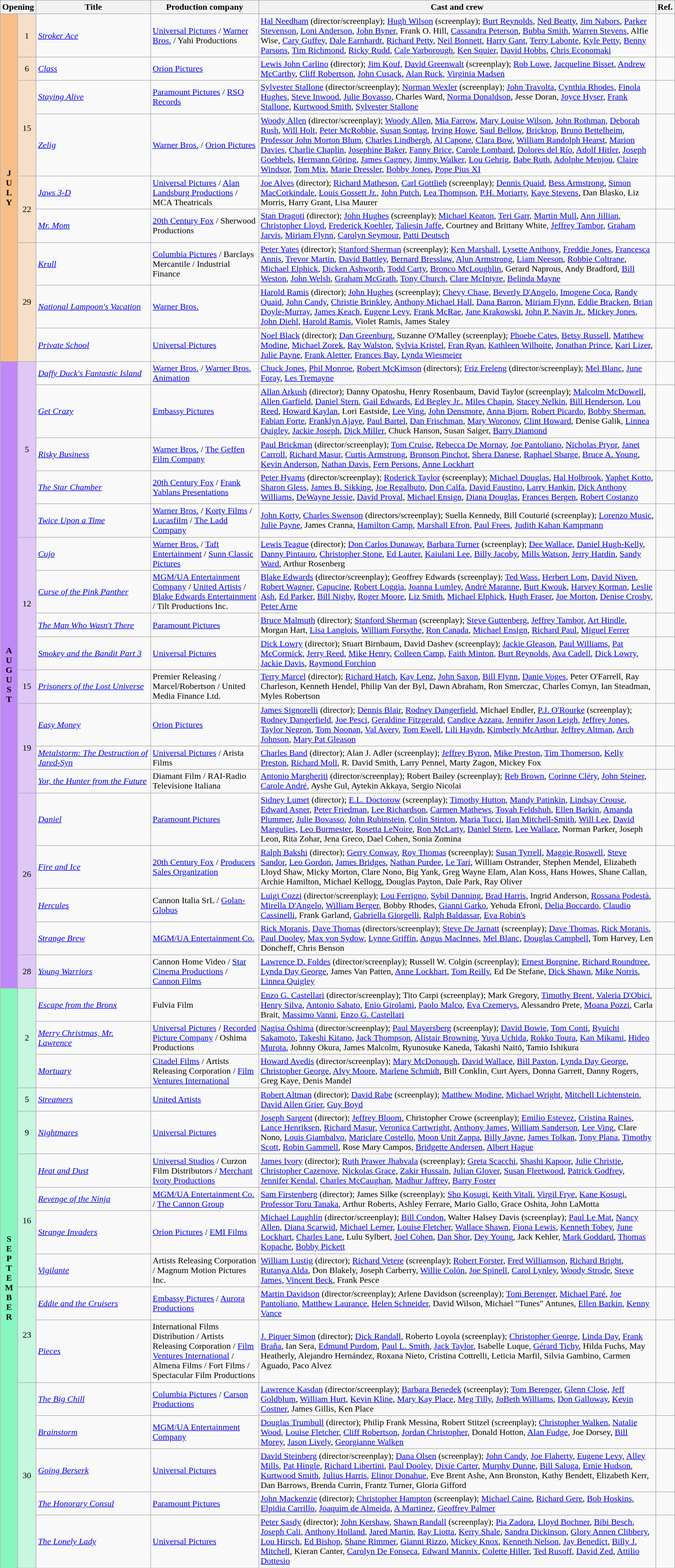<table class="wikitable sortable">
<tr style"="background:#b0e0e6;" text-align:center;">
<th colspan="2">Opening</th>
<th style="width:17%;">Title</th>
<th style="width:16%;">Production company</th>
<th>Cast and crew</th>
<th class="unsortable">Ref.</th>
</tr>
<tr>
<td rowspan="9" style="text-align:center; background:#f7bf87;"><strong>J<br>U<br>L<br>Y</strong></td>
<td style="text-align:center; background:#f7dfc7;">1</td>
<td><em><a href='#'>Stroker Ace</a></em></td>
<td><a href='#'>Universal Pictures</a> / <a href='#'>Warner Bros.</a> / Yahi Productions</td>
<td><a href='#'>Hal Needham</a> (director/screenplay); <a href='#'>Hugh Wilson</a> (screenplay); <a href='#'>Burt Reynolds</a>, <a href='#'>Ned Beatty</a>, <a href='#'>Jim Nabors</a>, <a href='#'>Parker Stevenson</a>, <a href='#'>Loni Anderson</a>, <a href='#'>John Byner</a>, Frank O. Hill, <a href='#'>Cassandra Peterson</a>, <a href='#'>Bubba Smith</a>, <a href='#'>Warren Stevens</a>, Alfie Wise, <a href='#'>Cary Guffey</a>, <a href='#'>Dale Earnhardt</a>, <a href='#'>Richard Petty</a>, <a href='#'>Neil Bonnett</a>, <a href='#'>Harry Gant</a>, <a href='#'>Terry Labonte</a>, <a href='#'>Kyle Petty</a>, <a href='#'>Benny Parsons</a>, <a href='#'>Tim Richmond</a>, <a href='#'>Ricky Rudd</a>, <a href='#'>Cale Yarborough</a>, <a href='#'>Ken Squier</a>, <a href='#'>David Hobbs</a>, <a href='#'>Chris Economaki</a></td>
<td></td>
</tr>
<tr>
<td style="text-align:center; background:#f7dfc7;">6</td>
<td><em><a href='#'>Class</a></em></td>
<td><a href='#'>Orion Pictures</a></td>
<td><a href='#'>Lewis John Carlino</a> (director); <a href='#'>Jim Kouf</a>, <a href='#'>David Greenwalt</a> (screenplay); <a href='#'>Rob Lowe</a>, <a href='#'>Jacqueline Bisset</a>, <a href='#'>Andrew McCarthy</a>, <a href='#'>Cliff Robertson</a>, <a href='#'>John Cusack</a>, <a href='#'>Alan Ruck</a>, <a href='#'>Virginia Madsen</a></td>
<td></td>
</tr>
<tr>
<td rowspan="2" style="text-align:center; background:#f7dfc7;">15</td>
<td><em><a href='#'>Staying Alive</a></em></td>
<td><a href='#'>Paramount Pictures</a> / <a href='#'>RSO Records</a></td>
<td><a href='#'>Sylvester Stallone</a> (director/screenplay); <a href='#'>Norman Wexler</a> (screenplay); <a href='#'>John Travolta</a>, <a href='#'>Cynthia Rhodes</a>, <a href='#'>Finola Hughes</a>, <a href='#'>Steve Inwood</a>, <a href='#'>Julie Bovasso</a>, Charles Ward, <a href='#'>Norma Donaldson</a>, Jesse Doran, <a href='#'>Joyce Hyser</a>, <a href='#'>Frank Stallone</a>, <a href='#'>Kurtwood Smith</a>, <a href='#'>Sylvester Stallone</a></td>
<td></td>
</tr>
<tr>
<td><em><a href='#'>Zelig</a></em></td>
<td><a href='#'>Warner Bros.</a> / <a href='#'>Orion Pictures</a></td>
<td><a href='#'>Woody Allen</a> (director/screenplay); <a href='#'>Woody Allen</a>, <a href='#'>Mia Farrow</a>, <a href='#'>Mary Louise Wilson</a>, <a href='#'>John Rothman</a>, <a href='#'>Deborah Rush</a>, <a href='#'>Will Holt</a>, <a href='#'>Peter McRobbie</a>, <a href='#'>Susan Sontag</a>, <a href='#'>Irving Howe</a>, <a href='#'>Saul Bellow</a>, <a href='#'>Bricktop</a>, <a href='#'>Bruno Bettelheim</a>, <a href='#'>Professor John Morton Blum</a>, <a href='#'>Charles Lindbergh</a>, <a href='#'>Al Capone</a>, <a href='#'>Clara Bow</a>, <a href='#'>William Randolph Hearst</a>, <a href='#'>Marion Davies</a>, <a href='#'>Charlie Chaplin</a>, <a href='#'>Josephine Baker</a>, <a href='#'>Fanny Brice</a>, <a href='#'>Carole Lombard</a>, <a href='#'>Dolores del Río</a>, <a href='#'>Adolf Hitler</a>, <a href='#'>Joseph Goebbels</a>, <a href='#'>Hermann Göring</a>, <a href='#'>James Cagney</a>, <a href='#'>Jimmy Walker</a>, <a href='#'>Lou Gehrig</a>, <a href='#'>Babe Ruth</a>, <a href='#'>Adolphe Menjou</a>, <a href='#'>Claire Windsor</a>, <a href='#'>Tom Mix</a>, <a href='#'>Marie Dressler</a>, <a href='#'>Bobby Jones</a>, <a href='#'>Pope Pius XI</a></td>
<td></td>
</tr>
<tr>
<td rowspan="2" style="text-align:center; background:#f7dfc7;">22</td>
<td><em><a href='#'>Jaws 3-D</a></em></td>
<td><a href='#'>Universal Pictures</a> / <a href='#'>Alan Landsburg Productions</a> / MCA Theatricals</td>
<td><a href='#'>Joe Alves</a> (director); <a href='#'>Richard Matheson</a>, <a href='#'>Carl Gottlieb</a> (screenplay); <a href='#'>Dennis Quaid</a>, <a href='#'>Bess Armstrong</a>, <a href='#'>Simon MacCorkindale</a>, <a href='#'>Louis Gossett Jr.</a>, <a href='#'>John Putch</a>, <a href='#'>Lea Thompson</a>, <a href='#'>P.H. Moriarty</a>, <a href='#'>Kaye Stevens</a>, Dan Blasko, Liz Morris, Harry Grant, Lisa Maurer</td>
<td></td>
</tr>
<tr>
<td><em><a href='#'>Mr. Mom</a></em></td>
<td><a href='#'>20th Century Fox</a> / Sherwood Productions</td>
<td><a href='#'>Stan Dragoti</a> (director); <a href='#'>John Hughes</a> (screenplay); <a href='#'>Michael Keaton</a>, <a href='#'>Teri Garr</a>, <a href='#'>Martin Mull</a>, <a href='#'>Ann Jillian</a>, <a href='#'>Christopher Lloyd</a>, <a href='#'>Frederick Koehler</a>, <a href='#'>Taliesin Jaffe</a>, Courtney and Brittany White, <a href='#'>Jeffrey Tambor</a>, <a href='#'>Graham Jarvis</a>, <a href='#'>Miriam Flynn</a>, <a href='#'>Carolyn Seymour</a>, <a href='#'>Patti Deutsch</a></td>
<td></td>
</tr>
<tr>
<td rowspan="3" style="text-align:center; background:#f7dfc7;">29</td>
<td><em><a href='#'>Krull</a></em></td>
<td><a href='#'>Columbia Pictures</a> / Barclays Mercantile / Industrial Finance</td>
<td><a href='#'>Peter Yates</a> (director); <a href='#'>Stanford Sherman</a> (screenplay); <a href='#'>Ken Marshall</a>, <a href='#'>Lysette Anthony</a>, <a href='#'>Freddie Jones</a>, <a href='#'>Francesca Annis</a>, <a href='#'>Trevor Martin</a>, <a href='#'>David Battley</a>, <a href='#'>Bernard Bresslaw</a>, <a href='#'>Alun Armstrong</a>, <a href='#'>Liam Neeson</a>, <a href='#'>Robbie Coltrane</a>, <a href='#'>Michael Elphick</a>, <a href='#'>Dicken Ashworth</a>, <a href='#'>Todd Carty</a>, <a href='#'>Bronco McLoughlin</a>, Gerard Naprous, Andy Bradford, <a href='#'>Bill Weston</a>, <a href='#'>John Welsh</a>, <a href='#'>Graham McGrath</a>, <a href='#'>Tony Church</a>, <a href='#'>Clare McIntyre</a>, <a href='#'>Belinda Mayne</a></td>
<td></td>
</tr>
<tr>
<td><em><a href='#'>National Lampoon's Vacation</a></em></td>
<td><a href='#'>Warner Bros.</a></td>
<td><a href='#'>Harold Ramis</a> (director); <a href='#'>John Hughes</a> (screenplay); <a href='#'>Chevy Chase</a>, <a href='#'>Beverly D'Angelo</a>, <a href='#'>Imogene Coca</a>, <a href='#'>Randy Quaid</a>, <a href='#'>John Candy</a>, <a href='#'>Christie Brinkley</a>, <a href='#'>Anthony Michael Hall</a>, <a href='#'>Dana Barron</a>, <a href='#'>Miriam Flynn</a>, <a href='#'>Eddie Bracken</a>, <a href='#'>Brian Doyle-Murray</a>, <a href='#'>James Keach</a>, <a href='#'>Eugene Levy</a>, <a href='#'>Frank McRae</a>, <a href='#'>Jane Krakowski</a>, <a href='#'>John P. Navin Jr.</a>, <a href='#'>Mickey Jones</a>, <a href='#'>John Diehl</a>, <a href='#'>Harold Ramis</a>, Violet Ramis, James Staley</td>
<td></td>
</tr>
<tr>
<td><em><a href='#'>Private School</a></em></td>
<td><a href='#'>Universal Pictures</a></td>
<td><a href='#'>Noel Black</a> (director); <a href='#'>Dan Greenburg</a>, Suzanne O'Malley (screenplay); <a href='#'>Phoebe Cates</a>, <a href='#'>Betsy Russell</a>, <a href='#'>Matthew Modine</a>, <a href='#'>Michael Zorek</a>, <a href='#'>Ray Walston</a>, <a href='#'>Sylvia Kristel</a>, <a href='#'>Fran Ryan</a>, <a href='#'>Kathleen Wilhoite</a>, <a href='#'>Jonathan Prince</a>, <a href='#'>Kari Lizer</a>, <a href='#'>Julie Payne</a>, <a href='#'>Frank Aletter</a>, <a href='#'>Frances Bay</a>, <a href='#'>Lynda Wiesmeier</a></td>
<td></td>
</tr>
<tr>
<td rowspan="18" style="text-align:center; background:#bf87f7;"><strong>A<br>U<br>G<br>U<br>S<br>T</strong></td>
<td rowspan="5" style="text-align:center; background:#dfc7f7">5</td>
<td><em><a href='#'>Daffy Duck's Fantastic Island</a></em></td>
<td><a href='#'>Warner Bros.</a> / <a href='#'>Warner Bros. Animation</a></td>
<td><a href='#'>Chuck Jones</a>, <a href='#'>Phil Monroe</a>, <a href='#'>Robert McKimson</a> (directors); <a href='#'>Friz Freleng</a> (director/screenplay); <a href='#'>Mel Blanc</a>, <a href='#'>June Foray</a>, <a href='#'>Les Tremayne</a></td>
<td></td>
</tr>
<tr>
<td><em><a href='#'>Get Crazy</a></em></td>
<td><a href='#'>Embassy Pictures</a></td>
<td><a href='#'>Allan Arkush</a> (director); Danny Opatoshu, Henry Rosenbaum, David Taylor (screenplay); <a href='#'>Malcolm McDowell</a>, <a href='#'>Allen Garfield</a>, <a href='#'>Daniel Stern</a>, <a href='#'>Gail Edwards</a>, <a href='#'>Ed Begley Jr.</a>, <a href='#'>Miles Chapin</a>, <a href='#'>Stacey Nelkin</a>, <a href='#'>Bill Henderson</a>, <a href='#'>Lou Reed</a>, <a href='#'>Howard Kaylan</a>, Lori Eastside, <a href='#'>Lee Ving</a>, <a href='#'>John Densmore</a>, <a href='#'>Anna Bjorn</a>, <a href='#'>Robert Picardo</a>, <a href='#'>Bobby Sherman</a>, <a href='#'>Fabian Forte</a>, <a href='#'>Franklyn Ajaye</a>, <a href='#'>Paul Bartel</a>, <a href='#'>Dan Frischman</a>, <a href='#'>Mary Woronov</a>, <a href='#'>Clint Howard</a>, Denise Galik, <a href='#'>Linnea Quigley</a>, <a href='#'>Jackie Joseph</a>, <a href='#'>Dick Miller</a>, Chuck Hanson, Susan Saiger, <a href='#'>Barry Diamond</a></td>
<td></td>
</tr>
<tr>
<td><em><a href='#'>Risky Business</a></em></td>
<td><a href='#'>Warner Bros.</a> / <a href='#'>The Geffen Film Company</a></td>
<td><a href='#'>Paul Brickman</a> (director/screenplay); <a href='#'>Tom Cruise</a>, <a href='#'>Rebecca De Mornay</a>, <a href='#'>Joe Pantoliano</a>, <a href='#'>Nicholas Pryor</a>, <a href='#'>Janet Carroll</a>, <a href='#'>Richard Masur</a>, <a href='#'>Curtis Armstrong</a>, <a href='#'>Bronson Pinchot</a>, <a href='#'>Shera Danese</a>, <a href='#'>Raphael Sbarge</a>, <a href='#'>Bruce A. Young</a>, <a href='#'>Kevin Anderson</a>, <a href='#'>Nathan Davis</a>, <a href='#'>Fern Persons</a>, <a href='#'>Anne Lockhart</a></td>
<td></td>
</tr>
<tr>
<td><em><a href='#'>The Star Chamber</a></em></td>
<td><a href='#'>20th Century Fox</a> / <a href='#'>Frank Yablans Presentations</a></td>
<td><a href='#'>Peter Hyams</a> (director/screenplay); <a href='#'>Roderick Taylor</a> (screenplay); <a href='#'>Michael Douglas</a>, <a href='#'>Hal Holbrook</a>, <a href='#'>Yaphet Kotto</a>, <a href='#'>Sharon Gless</a>, <a href='#'>James B. Sikking</a>, <a href='#'>Joe Regalbuto</a>, <a href='#'>Don Calfa</a>, <a href='#'>David Faustino</a>, <a href='#'>Larry Hankin</a>, <a href='#'>Dick Anthony Williams</a>, <a href='#'>DeWayne Jessie</a>, <a href='#'>David Proval</a>, <a href='#'>Michael Ensign</a>, <a href='#'>Diana Douglas</a>, <a href='#'>Frances Bergen</a>, <a href='#'>Robert Costanzo</a></td>
<td></td>
</tr>
<tr>
<td><em><a href='#'>Twice Upon a Time</a></em></td>
<td><a href='#'>Warner Bros.</a> / <a href='#'>Korty Films</a> / <a href='#'>Lucasfilm</a> / <a href='#'>The Ladd Company</a></td>
<td><a href='#'>John Korty</a>, <a href='#'>Charles Swenson</a> (directors/screenplay); Suella Kennedy, Bill Couturié (screenplay); <a href='#'>Lorenzo Music</a>, <a href='#'>Julie Payne</a>, James Cranna, <a href='#'>Hamilton Camp</a>, <a href='#'>Marshall Efron</a>, <a href='#'>Paul Frees</a>, <a href='#'>Judith Kahan Kampmann</a></td>
<td></td>
</tr>
<tr>
<td rowspan="4" style="text-align:center; background:#dfc7f7">12</td>
<td><em><a href='#'>Cujo</a></em></td>
<td><a href='#'>Warner Bros.</a> / <a href='#'>Taft Entertainment</a> / <a href='#'>Sunn Classic Pictures</a></td>
<td><a href='#'>Lewis Teague</a> (director); <a href='#'>Don Carlos Dunaway</a>, <a href='#'>Barbara Turner</a> (screenplay); <a href='#'>Dee Wallace</a>, <a href='#'>Daniel Hugh-Kelly</a>, <a href='#'>Danny Pintauro</a>, <a href='#'>Christopher Stone</a>, <a href='#'>Ed Lauter</a>, <a href='#'>Kaiulani Lee</a>, <a href='#'>Billy Jacoby</a>, <a href='#'>Mills Watson</a>, <a href='#'>Jerry Hardin</a>, <a href='#'>Sandy Ward</a>, Arthur Rosenberg</td>
<td></td>
</tr>
<tr>
<td><em><a href='#'>Curse of the Pink Panther</a></em></td>
<td><a href='#'>MGM/UA Entertainment Company</a> / <a href='#'>United Artists</a> / <a href='#'>Blake Edwards Entertainment</a> / Tilt Productions Inc.</td>
<td><a href='#'>Blake Edwards</a> (director/screenplay); Geoffrey Edwards (screenplay); <a href='#'>Ted Wass</a>, <a href='#'>Herbert Lom</a>, <a href='#'>David Niven</a>, <a href='#'>Robert Wagner</a>, <a href='#'>Capucine</a>, <a href='#'>Robert Loggia</a>, <a href='#'>Joanna Lumley</a>, <a href='#'>André Maranne</a>, <a href='#'>Burt Kwouk</a>, <a href='#'>Harvey Korman</a>, <a href='#'>Leslie Ash</a>, <a href='#'>Ed Parker</a>, <a href='#'>Bill Nighy</a>, <a href='#'>Roger Moore</a>, <a href='#'>Liz Smith</a>, <a href='#'>Michael Elphick</a>, <a href='#'>Hugh Fraser</a>, <a href='#'>Joe Morton</a>, <a href='#'>Denise Crosby</a>, <a href='#'>Peter Arne</a></td>
<td></td>
</tr>
<tr>
<td><em><a href='#'>The Man Who Wasn't There</a></em></td>
<td><a href='#'>Paramount Pictures</a></td>
<td><a href='#'>Bruce Malmuth</a> (director); <a href='#'>Stanford Sherman</a> (screenplay); <a href='#'>Steve Guttenberg</a>, <a href='#'>Jeffrey Tambor</a>, <a href='#'>Art Hindle</a>, Morgan Hart, <a href='#'>Lisa Langlois</a>, <a href='#'>William Forsythe</a>, <a href='#'>Ron Canada</a>, <a href='#'>Michael Ensign</a>, <a href='#'>Richard Paul</a>, <a href='#'>Miguel Ferrer</a></td>
<td></td>
</tr>
<tr>
<td><em><a href='#'>Smokey and the Bandit Part 3</a></em></td>
<td><a href='#'>Universal Pictures</a></td>
<td><a href='#'>Dick Lowry</a> (director); Stuart Birnbaum, David Dashev (screenplay); <a href='#'>Jackie Gleason</a>, <a href='#'>Paul Williams</a>, <a href='#'>Pat McCormick</a>, <a href='#'>Jerry Reed</a>, <a href='#'>Mike Henry</a>, <a href='#'>Colleen Camp</a>, <a href='#'>Faith Minton</a>, <a href='#'>Burt Reynolds</a>, <a href='#'>Ava Cadell</a>, <a href='#'>Dick Lowry</a>, <a href='#'>Jackie Davis</a>, <a href='#'>Raymond Forchion</a></td>
<td></td>
</tr>
<tr>
<td style="text-align:center; background:#dfc7f7">15</td>
<td><em><a href='#'>Prisoners of the Lost Universe</a></em></td>
<td>Premier Releasing / Marcel/Robertson / United Media Finance Ltd.</td>
<td><a href='#'>Terry Marcel</a> (director); <a href='#'>Richard Hatch</a>, <a href='#'>Kay Lenz</a>, <a href='#'>John Saxon</a>, <a href='#'>Bill Flynn</a>, <a href='#'>Danie Voges</a>, Peter O'Farrell, Ray Charleson, Kenneth Hendel, Philip Van der Byl, Dawn Abraham, Ron Smerczac, Charles Comyn, Ian Steadman, Myles Robertson</td>
<td></td>
</tr>
<tr>
<td rowspan="3" style="text-align:center; background:#dfc7f7">19</td>
<td><em><a href='#'>Easy Money</a></em></td>
<td><a href='#'>Orion Pictures</a></td>
<td><a href='#'>James Signorelli</a> (director); <a href='#'>Dennis Blair</a>, <a href='#'>Rodney Dangerfield</a>, Michael Endler, <a href='#'>P.J. O'Rourke</a> (screenplay); <a href='#'>Rodney Dangerfield</a>, <a href='#'>Joe Pesci</a>, <a href='#'>Geraldine Fitzgerald</a>, <a href='#'>Candice Azzara</a>, <a href='#'>Jennifer Jason Leigh</a>, <a href='#'>Jeffrey Jones</a>, <a href='#'>Taylor Negron</a>, <a href='#'>Tom Noonan</a>, <a href='#'>Val Avery</a>, <a href='#'>Tom Ewell</a>, <a href='#'>Lili Haydn</a>, <a href='#'>Kimberly McArthur</a>, <a href='#'>Jeffrey Altman</a>, <a href='#'>Arch Johnson</a>, <a href='#'>Mary Pat Gleason</a></td>
<td></td>
</tr>
<tr>
<td><em><a href='#'>Metalstorm: The Destruction of Jared-Syn</a></em></td>
<td><a href='#'>Universal Pictures</a> / Arista Films</td>
<td><a href='#'>Charles Band</a> (director); Alan J. Adler (screenplay); <a href='#'>Jeffrey Byron</a>, <a href='#'>Mike Preston</a>, <a href='#'>Tim Thomerson</a>, <a href='#'>Kelly Preston</a>, <a href='#'>Richard Moll</a>, R. David Smith, Larry Pennel, Marty Zagon, Mickey Fox</td>
<td></td>
</tr>
<tr>
<td><em><a href='#'>Yor, the Hunter from the Future</a></em></td>
<td>Diamant Film / RAI-Radio Televisione Italiana</td>
<td><a href='#'>Antonio Margheriti</a> (director/screenplay); Robert Bailey (screenplay); <a href='#'>Reb Brown</a>, <a href='#'>Corinne Cléry</a>, <a href='#'>John Steiner</a>, <a href='#'>Carole André</a>, Ayshe Gul, Aytekin Akkaya, Sergio Nicolai</td>
<td></td>
</tr>
<tr>
<td rowspan="4" style="text-align:center; background:#dfc7f7">26</td>
<td><em><a href='#'>Daniel</a></em></td>
<td><a href='#'>Paramount Pictures</a></td>
<td><a href='#'>Sidney Lumet</a> (director); <a href='#'>E.L. Doctorow</a> (screenplay); <a href='#'>Timothy Hutton</a>, <a href='#'>Mandy Patinkin</a>, <a href='#'>Lindsay Crouse</a>, <a href='#'>Edward Asner</a>, <a href='#'>Peter Friedman</a>, <a href='#'>Lee Richardson</a>, <a href='#'>Carmen Mathews</a>, <a href='#'>Tovah Feldshuh</a>, <a href='#'>Ellen Barkin</a>, <a href='#'>Amanda Plummer</a>, <a href='#'>Julie Bovasso</a>, <a href='#'>John Rubinstein</a>, <a href='#'>Colin Stinton</a>, <a href='#'>Maria Tucci</a>, <a href='#'>Ilan Mitchell-Smith</a>, <a href='#'>Will Lee</a>, <a href='#'>David Margulies</a>, <a href='#'>Leo Burmester</a>, <a href='#'>Rosetta LeNoire</a>, <a href='#'>Ron McLarty</a>, <a href='#'>Daniel Stern</a>, <a href='#'>Lee Wallace</a>, Norman Parker, Joseph Leon, Rita Zohar, Jena Greco, Dael Cohen, Sonia Zomina</td>
<td></td>
</tr>
<tr>
<td><em><a href='#'>Fire and Ice</a></em></td>
<td><a href='#'>20th Century Fox</a> / <a href='#'>Producers Sales Organization</a></td>
<td><a href='#'>Ralph Bakshi</a> (director); <a href='#'>Gerry Conway</a>, <a href='#'>Roy Thomas</a> (screenplay); <a href='#'>Susan Tyrrell</a>, <a href='#'>Maggie Roswell</a>, <a href='#'>Steve Sandor</a>, <a href='#'>Leo Gordon</a>, <a href='#'>James Bridges</a>, <a href='#'>Nathan Purdee</a>, <a href='#'>Le Tari</a>, William Ostrander, Stephen Mendel, Elizabeth Lloyd Shaw, Micky Morton, Clare Nono, Big Yank, Greg Wayne Elam, Alan Koss, Hans Howes, Shane Callan, Archie Hamilton, Michael Kellogg, Douglas Payton, Dale Park, Ray Oliver</td>
<td></td>
</tr>
<tr>
<td><em><a href='#'>Hercules</a></em></td>
<td>Cannon Italia SrL / <a href='#'>Golan-Globus</a></td>
<td><a href='#'>Luigi Cozzi</a> (director/screenplay); <a href='#'>Lou Ferrigno</a>, <a href='#'>Sybil Danning</a>, <a href='#'>Brad Harris</a>, Ingrid Anderson, <a href='#'>Rossana Podestà</a>, <a href='#'>Mirella D'Angelo</a>, <a href='#'>William Berger</a>, Bobby Rhodes, <a href='#'>Gianni Garko</a>, Yehuda Efroni, <a href='#'>Delia Boccardo</a>, <a href='#'>Claudio Cassinelli</a>, Frank Garland, <a href='#'>Gabriella Giorgelli</a>, <a href='#'>Ralph Baldassar</a>, <a href='#'>Eva Robin's</a></td>
<td></td>
</tr>
<tr>
<td><em><a href='#'>Strange Brew</a></em></td>
<td><a href='#'>MGM/UA Entertainment Co.</a></td>
<td><a href='#'>Rick Moranis</a>, <a href='#'>Dave Thomas</a> (directors/screenplay); <a href='#'>Steve De Jarnatt</a> (screenplay); <a href='#'>Dave Thomas</a>, <a href='#'>Rick Moranis</a>, <a href='#'>Paul Dooley</a>, <a href='#'>Max von Sydow</a>, <a href='#'>Lynne Griffin</a>, <a href='#'>Angus MacInnes</a>, <a href='#'>Mel Blanc</a>, <a href='#'>Douglas Campbell</a>, Tom Harvey, Len Doncheff, Chris Benson</td>
<td></td>
</tr>
<tr>
<td style="text-align:center; background:#dfc7f7">28</td>
<td><em><a href='#'>Young Warriors</a></em></td>
<td>Cannon Home Video / <a href='#'>Star Cinema Productions</a> / <a href='#'>Cannon Films</a></td>
<td><a href='#'>Lawrence D. Foldes</a> (director/screenplay); Russell W. Colgin (screenplay); <a href='#'>Ernest Borgnine</a>, <a href='#'>Richard Roundtree</a>, <a href='#'>Lynda Day George</a>, James Van Patten, <a href='#'>Anne Lockhart</a>, <a href='#'>Tom Reilly</a>, Ed De Stefane, <a href='#'>Dick Shawn</a>, <a href='#'>Mike Norris</a>, <a href='#'>Linnea Quigley</a></td>
<td></td>
</tr>
<tr>
<td rowspan="16" style="text-align:center; background:#87f7bf;"><strong>S<br>E<br>P<br>T<br>E<br>M<br>B<br>E<br>R</strong></td>
<td rowspan="3" style="text-align:center; background:#c7f7df;">2</td>
<td><em><a href='#'>Escape from the Bronx</a></em></td>
<td>Fulvia Film</td>
<td><a href='#'>Enzo G. Castellari</a> (director/screenplay); Tito Carpi (screenplay); Mark Gregory, <a href='#'>Timothy Brent</a>, <a href='#'>Valeria D'Obici</a>, <a href='#'>Henry Silva</a>, <a href='#'>Antonio Sabato</a>, <a href='#'>Enio Girolami</a>, <a href='#'>Paolo Malco</a>, <a href='#'>Eva Czemerys</a>, Alessandro Prete, <a href='#'>Moana Pozzi</a>, Carla Brait, <a href='#'>Massimo Vanni</a>, <a href='#'>Enzo G. Castellari</a></td>
<td></td>
</tr>
<tr>
<td><em><a href='#'>Merry Christmas, Mr. Lawrence</a></em></td>
<td><a href='#'>Universal Pictures</a> / <a href='#'>Recorded Picture Company</a> / Oshima Productions</td>
<td><a href='#'>Nagisa Ōshima</a> (director/screenplay); <a href='#'>Paul Mayersberg</a> (screenplay); <a href='#'>David Bowie</a>, <a href='#'>Tom Conti</a>, <a href='#'>Ryuichi Sakamoto</a>, <a href='#'>Takeshi Kitano</a>, <a href='#'>Jack Thompson</a>, <a href='#'>Alistair Browning</a>, <a href='#'>Yuya Uchida</a>, <a href='#'>Rokko Toura</a>, <a href='#'>Kan Mikami</a>, <a href='#'>Hideo Murota</a>, Johnny Okura, James Malcolm, Ryunosuke Kaneda, Takashi Naitō, Tamio Ishikura</td>
<td></td>
</tr>
<tr>
<td><em><a href='#'>Mortuary</a></em></td>
<td><a href='#'>Citadel Films</a> / Artists Releasing Corporation / <a href='#'>Film Ventures International</a></td>
<td><a href='#'>Howard Avedis</a> (director/screenplay); <a href='#'>Mary McDonough</a>, <a href='#'>David Wallace</a>, <a href='#'>Bill Paxton</a>, <a href='#'>Lynda Day George</a>, <a href='#'>Christopher George</a>, <a href='#'>Alvy Moore</a>, <a href='#'>Marlene Schmidt</a>, Bill Conklin, Curt Ayers, Donna Garrett, Danny Rogers, Greg Kaye, Denis Mandel</td>
<td></td>
</tr>
<tr>
<td style="text-align:center; background:#c7f7df;">5</td>
<td><em><a href='#'>Streamers</a></em></td>
<td><a href='#'>United Artists</a></td>
<td><a href='#'>Robert Altman</a> (director); <a href='#'>David Rabe</a> (screenplay); <a href='#'>Matthew Modine</a>, <a href='#'>Michael Wright</a>, <a href='#'>Mitchell Lichtenstein</a>, <a href='#'>David Allen Grier</a>, <a href='#'>Guy Boyd</a></td>
<td></td>
</tr>
<tr>
<td style="text-align:center; background:#c7f7df;">9</td>
<td><em><a href='#'>Nightmares</a></em></td>
<td><a href='#'>Universal Pictures</a></td>
<td><a href='#'>Joseph Sargent</a> (director); <a href='#'>Jeffrey Bloom</a>, Christopher Crowe (screenplay); <a href='#'>Emilio Estevez</a>, <a href='#'>Cristina Raines</a>, <a href='#'>Lance Henriksen</a>, <a href='#'>Richard Masur</a>, <a href='#'>Veronica Cartwright</a>, <a href='#'>Anthony James</a>, <a href='#'>William Sanderson</a>, <a href='#'>Lee Ving</a>, Clare Nono, <a href='#'>Louis Giambalvo</a>, <a href='#'>Mariclare Costello</a>, <a href='#'>Moon Unit Zappa</a>, <a href='#'>Billy Jayne</a>, <a href='#'>James Tolkan</a>, <a href='#'>Tony Plana</a>, <a href='#'>Timothy Scott</a>, <a href='#'>Robin Gammell</a>, Rose Mary Campos, <a href='#'>Bridgette Andersen</a>, <a href='#'>Albert Hague</a></td>
<td></td>
</tr>
<tr>
<td rowspan="4" style="text-align:center; background:#c7f7df;">16</td>
<td><em><a href='#'>Heat and Dust</a></em></td>
<td><a href='#'>Universal Studios</a> / Curzon Film Distributors / <a href='#'>Merchant Ivory Productions</a></td>
<td><a href='#'>James Ivory</a> (director); <a href='#'>Ruth Prawer Jhabvala</a> (screenplay); <a href='#'>Greta Scacchi</a>, <a href='#'>Shashi Kapoor</a>, <a href='#'>Julie Christie</a>, <a href='#'>Christopher Cazenove</a>, <a href='#'>Nickolas Grace</a>, <a href='#'>Zakir Hussain</a>, <a href='#'>Julian Glover</a>, <a href='#'>Susan Fleetwood</a>, <a href='#'>Patrick Godfrey</a>, <a href='#'>Jennifer Kendal</a>, <a href='#'>Charles McCaughan</a>, <a href='#'>Madhur Jaffrey</a>, <a href='#'>Barry Foster</a></td>
<td></td>
</tr>
<tr>
<td><em><a href='#'>Revenge of the Ninja</a></em></td>
<td><a href='#'>MGM/UA Entertainment Co.</a> / <a href='#'>The Cannon Group</a></td>
<td><a href='#'>Sam Firstenberg</a> (director); James Silke (screenplay); <a href='#'>Sho Kosugi</a>, <a href='#'>Keith Vitali</a>, <a href='#'>Virgil Frye</a>, <a href='#'>Kane Kosugi</a>, <a href='#'>Professor Toru Tanaka</a>, Arthur Roberts, Ashley Ferrare, Mario Gallo, Grace Oshita, John LaMotta</td>
<td></td>
</tr>
<tr>
<td><em><a href='#'>Strange Invaders</a></em></td>
<td><a href='#'>Orion Pictures</a> / <a href='#'>EMI Films</a></td>
<td><a href='#'>Michael Laughlin</a> (director/screenplay); <a href='#'>Bill Condon</a>, Walter Halsey Davis (screenplay); <a href='#'>Paul Le Mat</a>, <a href='#'>Nancy Allen</a>, <a href='#'>Diana Scarwid</a>, <a href='#'>Michael Lerner</a>, <a href='#'>Louise Fletcher</a>, <a href='#'>Wallace Shawn</a>, <a href='#'>Fiona Lewis</a>, <a href='#'>Kenneth Tobey</a>, <a href='#'>June Lockhart</a>, <a href='#'>Charles Lane</a>, Lulu Sylbert, <a href='#'>Joel Cohen</a>, <a href='#'>Dan Shor</a>, <a href='#'>Dey Young</a>, Jack Kehler, <a href='#'>Mark Goddard</a>, <a href='#'>Thomas Kopache</a>, <a href='#'>Bobby Pickett</a></td>
<td></td>
</tr>
<tr>
<td><em><a href='#'>Vigilante</a></em></td>
<td>Artists Releasing Corporation / Magnum Motion Pictures Inc.</td>
<td><a href='#'>William Lustig</a> (director); <a href='#'>Richard Vetere</a> (screenplay); <a href='#'>Robert Forster</a>, <a href='#'>Fred Williamson</a>, <a href='#'>Richard Bright</a>, <a href='#'>Rutanya Alda</a>, Don Blakely, Joseph Carberry, <a href='#'>Willie Colón</a>, <a href='#'>Joe Spinell</a>, <a href='#'>Carol Lynley</a>, <a href='#'>Woody Strode</a>, <a href='#'>Steve James</a>, <a href='#'>Vincent Beck</a>, Frank Pesce</td>
<td></td>
</tr>
<tr>
<td rowspan="2" style="text-align:center; background:#c7f7df;">23</td>
<td><em><a href='#'>Eddie and the Cruisers</a></em></td>
<td><a href='#'>Embassy Pictures</a> / <a href='#'>Aurora Productions</a></td>
<td><a href='#'>Martin Davidson</a> (director/screenplay); Arlene Davidson (screenplay); <a href='#'>Tom Berenger</a>, <a href='#'>Michael Paré</a>, <a href='#'>Joe Pantoliano</a>, <a href='#'>Matthew Laurance</a>, <a href='#'>Helen Schneider</a>, David Wilson, Michael "Tunes" Antunes, <a href='#'>Ellen Barkin</a>, <a href='#'>Kenny Vance</a></td>
<td></td>
</tr>
<tr>
<td><em><a href='#'>Pieces</a></em></td>
<td>International Films Distribution / Artists Releasing Corporation / <a href='#'>Film Ventures International</a> / Almena Films / Fort Films / Spectacular Film Productions</td>
<td><a href='#'>J. Piquer Simon</a> (director); <a href='#'>Dick Randall</a>, Roberto Loyola (screenplay); <a href='#'>Christopher George</a>, <a href='#'>Linda Day</a>, <a href='#'>Frank Braña</a>, Ian Sera, <a href='#'>Edmund Purdom</a>, <a href='#'>Paul L. Smith</a>, <a href='#'>Jack Taylor</a>, Isabelle Luque, <a href='#'>Gérard Tichy</a>, Hilda Fuchs, May Heatherly, Alejandro Hernández, Roxana Nieto, Cristina Cottrelli, Leticia Marfil, Silvia Gambino, Carmen Aguado, Paco Alvez</td>
<td></td>
</tr>
<tr>
<td rowspan="5" style="text-align:center; background:#c7f7df;">30</td>
<td><em><a href='#'>The Big Chill</a></em></td>
<td><a href='#'>Columbia Pictures</a> / <a href='#'>Carson Productions</a></td>
<td><a href='#'>Lawrence Kasdan</a> (director/screenplay); <a href='#'>Barbara Benedek</a> (screenplay); <a href='#'>Tom Berenger</a>, <a href='#'>Glenn Close</a>, <a href='#'>Jeff Goldblum</a>, <a href='#'>William Hurt</a>, <a href='#'>Kevin Kline</a>, <a href='#'>Mary Kay Place</a>, <a href='#'>Meg Tilly</a>, <a href='#'>JoBeth Williams</a>, <a href='#'>Don Galloway</a>, <a href='#'>Kevin Costner</a>, James Gillis, Ken Place</td>
<td></td>
</tr>
<tr>
<td><em><a href='#'>Brainstorm</a></em></td>
<td><a href='#'>MGM/UA Entertainment Company</a></td>
<td><a href='#'>Douglas Trumbull</a> (director); Philip Frank Messina, Robert Stitzel (screenplay); <a href='#'>Christopher Walken</a>, <a href='#'>Natalie Wood</a>, <a href='#'>Louise Fletcher</a>, <a href='#'>Cliff Robertson</a>, <a href='#'>Jordan Christopher</a>, Donald Hotton, <a href='#'>Alan Fudge</a>, Joe Dorsey, <a href='#'>Bill Morey</a>, <a href='#'>Jason Lively</a>, <a href='#'>Georgianne Walken</a></td>
<td></td>
</tr>
<tr>
<td><em><a href='#'>Going Berserk</a></em></td>
<td><a href='#'>Universal Pictures</a></td>
<td><a href='#'>David Steinberg</a> (director/screenplay); <a href='#'>Dana Olsen</a> (screenplay); <a href='#'>John Candy</a>, <a href='#'>Joe Flaherty</a>, <a href='#'>Eugene Levy</a>, <a href='#'>Alley Mills</a>, <a href='#'>Pat Hingle</a>, <a href='#'>Richard Libertini</a>, <a href='#'>Paul Dooley</a>, <a href='#'>Dixie Carter</a>, <a href='#'>Murphy Dunne</a>, <a href='#'>Bill Saluga</a>, <a href='#'>Ernie Hudson</a>, <a href='#'>Kurtwood Smith</a>, <a href='#'>Julius Harris</a>, <a href='#'>Elinor Donahue</a>, Eve Brent Ashe, Ann Bronston, Kathy Bendett, Elizabeth Kerr, Dan Barrows, Brenda Currin, Frantz Turner, Gloria Gifford</td>
<td></td>
</tr>
<tr>
<td><em><a href='#'>The Honorary Consul</a></em></td>
<td><a href='#'>Paramount Pictures</a></td>
<td><a href='#'>John Mackenzie</a> (director); <a href='#'>Christopher Hampton</a> (screenplay); <a href='#'>Michael Caine</a>, <a href='#'>Richard Gere</a>, <a href='#'>Bob Hoskins</a>, <a href='#'>Elpidia Carrillo</a>, <a href='#'>Joaquim de Almeida</a>, <a href='#'>A Martinez</a>, <a href='#'>Geoffrey Palmer</a></td>
<td></td>
</tr>
<tr>
<td><em><a href='#'>The Lonely Lady</a></em></td>
<td><a href='#'>Universal Pictures</a></td>
<td><a href='#'>Peter Sasdy</a> (director); <a href='#'>John Kershaw</a>, <a href='#'>Shawn Randall</a> (screenplay); <a href='#'>Pia Zadora</a>, <a href='#'>Lloyd Bochner</a>, <a href='#'>Bibi Besch</a>, <a href='#'>Joseph Cali</a>, <a href='#'>Anthony Holland</a>, <a href='#'>Jared Martin</a>, <a href='#'>Ray Liotta</a>, <a href='#'>Kerry Shale</a>, <a href='#'>Sandra Dickinson</a>, <a href='#'>Glory Annen Clibbery</a>, <a href='#'>Lou Hirsch</a>, <a href='#'>Ed Bishop</a>, <a href='#'>Shane Rimmer</a>, <a href='#'>Gianni Rizzo</a>, <a href='#'>Mickey Knox</a>, <a href='#'>Kenneth Nelson</a>, <a href='#'>Jay Benedict</a>, <a href='#'>Billy J. Mitchell</a>, Kieran Canter, <a href='#'>Carolyn De Fonseca</a>, <a href='#'>Edward Mannix</a>, <a href='#'>Colette Hiller</a>, <a href='#'>Ted Rusoff</a>, <a href='#'>David Zed</a>, <a href='#'>Attilio Dottesio</a></td>
<td></td>
</tr>
</table>
